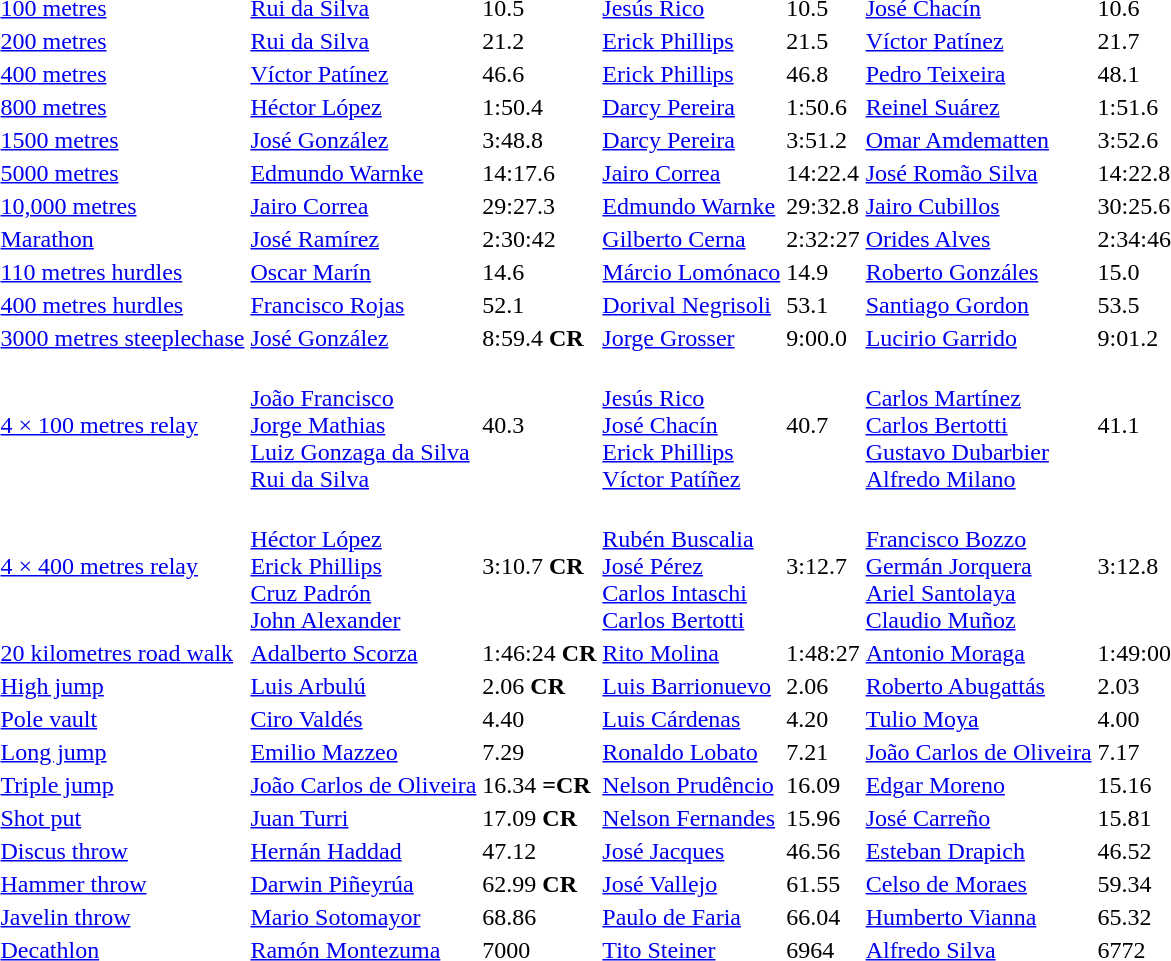<table>
<tr>
<td><a href='#'>100 metres</a></td>
<td><a href='#'>Rui da Silva</a><br> </td>
<td>10.5</td>
<td><a href='#'>Jesús Rico</a><br> </td>
<td>10.5</td>
<td><a href='#'>José Chacín</a><br> </td>
<td>10.6</td>
</tr>
<tr>
<td><a href='#'>200 metres</a></td>
<td><a href='#'>Rui da Silva</a><br> </td>
<td>21.2</td>
<td><a href='#'>Erick Phillips</a><br> </td>
<td>21.5</td>
<td><a href='#'>Víctor Patínez</a><br> </td>
<td>21.7</td>
</tr>
<tr>
<td><a href='#'>400 metres</a></td>
<td><a href='#'>Víctor Patínez</a><br> </td>
<td>46.6</td>
<td><a href='#'>Erick Phillips</a><br> </td>
<td>46.8</td>
<td><a href='#'>Pedro Teixeira</a><br> </td>
<td>48.1</td>
</tr>
<tr>
<td><a href='#'>800 metres</a></td>
<td><a href='#'>Héctor López</a><br> </td>
<td>1:50.4</td>
<td><a href='#'>Darcy Pereira</a><br> </td>
<td>1:50.6</td>
<td><a href='#'>Reinel Suárez</a><br> </td>
<td>1:51.6</td>
</tr>
<tr>
<td><a href='#'>1500 metres</a></td>
<td><a href='#'>José González</a><br> </td>
<td>3:48.8</td>
<td><a href='#'>Darcy Pereira</a><br> </td>
<td>3:51.2</td>
<td><a href='#'>Omar Amdematten</a><br> </td>
<td>3:52.6</td>
</tr>
<tr>
<td><a href='#'>5000 metres</a></td>
<td><a href='#'>Edmundo Warnke</a><br> </td>
<td>14:17.6</td>
<td><a href='#'>Jairo Correa</a><br> </td>
<td>14:22.4</td>
<td><a href='#'>José Romão Silva</a><br> </td>
<td>14:22.8</td>
</tr>
<tr>
<td><a href='#'>10,000 metres</a></td>
<td><a href='#'>Jairo Correa</a><br> </td>
<td>29:27.3</td>
<td><a href='#'>Edmundo Warnke</a><br> </td>
<td>29:32.8</td>
<td><a href='#'>Jairo Cubillos</a><br> </td>
<td>30:25.6</td>
</tr>
<tr>
<td><a href='#'>Marathon</a></td>
<td><a href='#'>José Ramírez</a><br> </td>
<td>2:30:42</td>
<td><a href='#'>Gilberto Cerna</a><br> </td>
<td>2:32:27</td>
<td><a href='#'>Orides Alves</a><br> </td>
<td>2:34:46</td>
</tr>
<tr>
<td><a href='#'>110 metres hurdles</a></td>
<td><a href='#'>Oscar Marín</a><br> </td>
<td>14.6</td>
<td><a href='#'>Márcio Lomónaco</a><br> </td>
<td>14.9</td>
<td><a href='#'>Roberto Gonzáles</a><br> </td>
<td>15.0</td>
</tr>
<tr>
<td><a href='#'>400 metres hurdles</a></td>
<td><a href='#'>Francisco Rojas</a><br> </td>
<td>52.1</td>
<td><a href='#'>Dorival Negrisoli</a><br> </td>
<td>53.1</td>
<td><a href='#'>Santiago Gordon</a><br> </td>
<td>53.5</td>
</tr>
<tr>
<td><a href='#'>3000 metres steeplechase</a></td>
<td><a href='#'>José González</a><br> </td>
<td>8:59.4 <strong>CR</strong></td>
<td><a href='#'>Jorge Grosser</a><br> </td>
<td>9:00.0</td>
<td><a href='#'>Lucirio Garrido</a><br> </td>
<td>9:01.2</td>
</tr>
<tr>
<td><a href='#'>4 × 100 metres relay</a></td>
<td><br><a href='#'>João Francisco</a><br><a href='#'>Jorge Mathias</a><br><a href='#'>Luiz Gonzaga da Silva</a><br><a href='#'>Rui da Silva</a></td>
<td>40.3</td>
<td><br><a href='#'>Jesús Rico</a><br><a href='#'>José Chacín</a><br><a href='#'>Erick Phillips</a><br><a href='#'>Víctor Patíñez</a></td>
<td>40.7</td>
<td><br><a href='#'>Carlos Martínez</a><br><a href='#'>Carlos Bertotti</a><br><a href='#'>Gustavo Dubarbier</a><br><a href='#'>Alfredo Milano</a></td>
<td>41.1</td>
</tr>
<tr>
<td><a href='#'>4 × 400 metres relay</a></td>
<td><br><a href='#'>Héctor López</a><br><a href='#'>Erick Phillips</a><br><a href='#'>Cruz Padrón</a><br><a href='#'>John Alexander</a></td>
<td>3:10.7 <strong>CR</strong></td>
<td><br><a href='#'>Rubén Buscalia</a><br><a href='#'>José Pérez</a><br><a href='#'>Carlos Intaschi</a><br><a href='#'>Carlos Bertotti</a></td>
<td>3:12.7</td>
<td><br><a href='#'>Francisco Bozzo</a><br><a href='#'>Germán Jorquera</a><br><a href='#'>Ariel Santolaya</a><br><a href='#'>Claudio Muñoz</a></td>
<td>3:12.8</td>
</tr>
<tr>
<td><a href='#'>20 kilometres road walk</a></td>
<td><a href='#'>Adalberto Scorza</a><br> </td>
<td>1:46:24 <strong>CR</strong></td>
<td><a href='#'>Rito Molina</a><br> </td>
<td>1:48:27</td>
<td><a href='#'>Antonio Moraga</a><br> </td>
<td>1:49:00</td>
</tr>
<tr>
<td><a href='#'>High jump</a></td>
<td><a href='#'>Luis Arbulú</a><br> </td>
<td>2.06 <strong>CR</strong></td>
<td><a href='#'>Luis Barrionuevo</a><br> </td>
<td>2.06</td>
<td><a href='#'>Roberto Abugattás</a><br> </td>
<td>2.03</td>
</tr>
<tr>
<td><a href='#'>Pole vault</a></td>
<td><a href='#'>Ciro Valdés</a><br> </td>
<td>4.40</td>
<td><a href='#'>Luis Cárdenas</a><br> </td>
<td>4.20</td>
<td><a href='#'>Tulio Moya</a><br> </td>
<td>4.00</td>
</tr>
<tr>
<td><a href='#'>Long jump</a></td>
<td><a href='#'>Emilio Mazzeo</a><br> </td>
<td>7.29</td>
<td><a href='#'>Ronaldo Lobato</a><br> </td>
<td>7.21</td>
<td><a href='#'>João Carlos de Oliveira</a><br> </td>
<td>7.17</td>
</tr>
<tr>
<td><a href='#'>Triple jump</a></td>
<td><a href='#'>João Carlos de Oliveira</a><br> </td>
<td>16.34 <strong>=CR</strong></td>
<td><a href='#'>Nelson Prudêncio</a><br> </td>
<td>16.09</td>
<td><a href='#'>Edgar Moreno</a><br> </td>
<td>15.16</td>
</tr>
<tr>
<td><a href='#'>Shot put</a></td>
<td><a href='#'>Juan Turri</a><br> </td>
<td>17.09 <strong>CR</strong></td>
<td><a href='#'>Nelson Fernandes</a><br> </td>
<td>15.96</td>
<td><a href='#'>José Carreño</a><br> </td>
<td>15.81</td>
</tr>
<tr>
<td><a href='#'>Discus throw</a></td>
<td><a href='#'>Hernán Haddad</a><br> </td>
<td>47.12</td>
<td><a href='#'>José Jacques</a><br> </td>
<td>46.56</td>
<td><a href='#'>Esteban Drapich</a><br> </td>
<td>46.52</td>
</tr>
<tr>
<td><a href='#'>Hammer throw</a></td>
<td><a href='#'>Darwin Piñeyrúa</a><br> </td>
<td>62.99 <strong>CR</strong></td>
<td><a href='#'>José Vallejo</a><br> </td>
<td>61.55</td>
<td><a href='#'>Celso de Moraes</a><br> </td>
<td>59.34</td>
</tr>
<tr>
<td><a href='#'>Javelin throw</a></td>
<td><a href='#'>Mario Sotomayor</a><br> </td>
<td>68.86</td>
<td><a href='#'>Paulo de Faria</a><br> </td>
<td>66.04</td>
<td><a href='#'>Humberto Vianna</a><br> </td>
<td>65.32</td>
</tr>
<tr>
<td><a href='#'>Decathlon</a></td>
<td><a href='#'>Ramón Montezuma</a><br> </td>
<td>7000</td>
<td><a href='#'>Tito Steiner</a><br> </td>
<td>6964</td>
<td><a href='#'>Alfredo Silva</a><br> </td>
<td>6772</td>
</tr>
</table>
